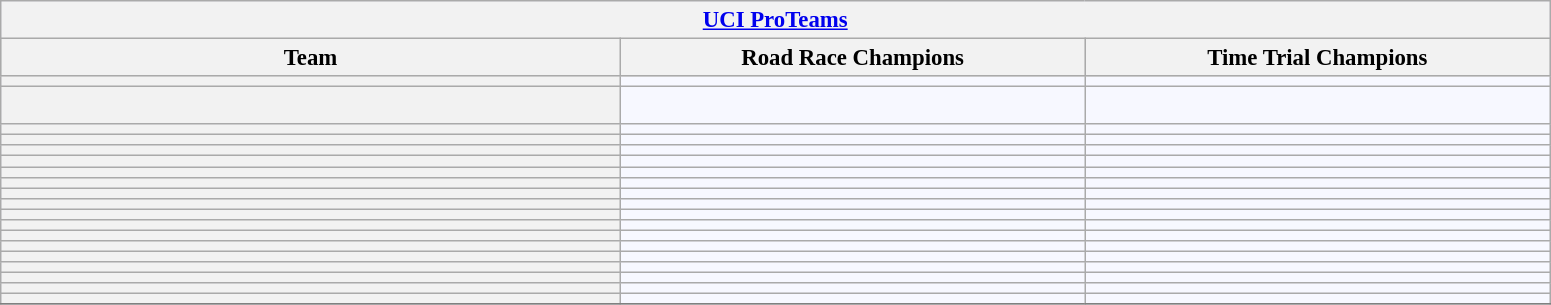<table class="wikitable sortable"  style="background:#f7f8ff; font-size:95%; border:gray solid 1px; width:68em; margin-top:0">
<tr>
<th scope="col" colspan="3"><a href='#'>UCI ProTeams</a></th>
</tr>
<tr style="background:#ccc; text-align:center;">
<th scope="col" width="40%">Team</th>
<th scope="col" width="30%">Road Race Champions</th>
<th scope="col" width="30%">Time Trial Champions</th>
</tr>
<tr>
<th scope="row"></th>
<td> </td>
<td></td>
</tr>
<tr>
<th scope="row"></th>
<td> <br> </td>
<td></td>
</tr>
<tr>
<th scope="row"></th>
<td></td>
<td></td>
</tr>
<tr>
<th scope="row"></th>
<td></td>
<td></td>
</tr>
<tr>
<th scope="row"></th>
<td></td>
<td></td>
</tr>
<tr>
<th scope="row"></th>
<td></td>
<td></td>
</tr>
<tr>
<th scope="row"></th>
<td></td>
<td></td>
</tr>
<tr>
<th scope="row"></th>
<td></td>
<td></td>
</tr>
<tr>
<th scope="row"></th>
<td> </td>
<td> </td>
</tr>
<tr>
<th scope="row"></th>
<td></td>
<td> </td>
</tr>
<tr>
<th scope="row"></th>
<td></td>
<td></td>
</tr>
<tr>
<th scope="row"></th>
<td></td>
<td></td>
</tr>
<tr>
<th scope="row"></th>
<td> </td>
<td></td>
</tr>
<tr>
<th scope="row"></th>
<td> </td>
<td></td>
</tr>
<tr>
<th scope="row"></th>
<td></td>
<td></td>
</tr>
<tr>
<th scope="row"></th>
<td> </td>
<td></td>
</tr>
<tr>
<th scope="row"></th>
<td></td>
<td></td>
</tr>
<tr>
<th scope="row"></th>
<td></td>
<td></td>
</tr>
<tr>
<th scope="row"></th>
<td></td>
<td></td>
</tr>
<tr>
</tr>
</table>
